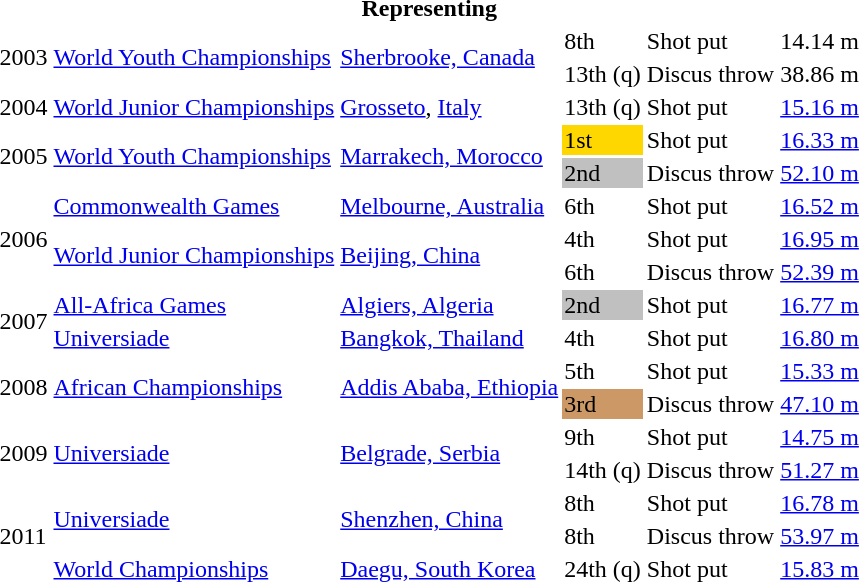<table>
<tr>
<th colspan="6">Representing </th>
</tr>
<tr>
<td rowspan=2>2003</td>
<td rowspan=2><a href='#'>World Youth Championships</a></td>
<td rowspan=2><a href='#'>Sherbrooke, Canada</a></td>
<td>8th</td>
<td>Shot put</td>
<td>14.14 m</td>
</tr>
<tr>
<td>13th (q)</td>
<td>Discus throw</td>
<td>38.86 m</td>
</tr>
<tr>
<td>2004</td>
<td><a href='#'>World Junior Championships</a></td>
<td><a href='#'>Grosseto</a>, <a href='#'>Italy</a></td>
<td>13th (q)</td>
<td>Shot put</td>
<td><a href='#'>15.16 m</a></td>
</tr>
<tr>
<td rowspan=2>2005</td>
<td rowspan=2><a href='#'>World Youth Championships</a></td>
<td rowspan=2><a href='#'>Marrakech, Morocco</a></td>
<td bgcolor="gold">1st</td>
<td>Shot put</td>
<td><a href='#'>16.33 m</a></td>
</tr>
<tr>
<td bgcolor="silver">2nd</td>
<td>Discus throw</td>
<td><a href='#'>52.10 m</a></td>
</tr>
<tr>
<td rowspan=3>2006</td>
<td><a href='#'>Commonwealth Games</a></td>
<td><a href='#'>Melbourne, Australia</a></td>
<td>6th</td>
<td>Shot put</td>
<td><a href='#'>16.52 m</a></td>
</tr>
<tr>
<td rowspan=2><a href='#'>World Junior Championships</a></td>
<td rowspan=2><a href='#'>Beijing, China</a></td>
<td>4th</td>
<td>Shot put</td>
<td><a href='#'>16.95 m</a></td>
</tr>
<tr>
<td>6th</td>
<td>Discus throw</td>
<td><a href='#'>52.39 m</a></td>
</tr>
<tr>
<td rowspan=2>2007</td>
<td><a href='#'>All-Africa Games</a></td>
<td><a href='#'>Algiers, Algeria</a></td>
<td bgcolor="silver">2nd</td>
<td>Shot put</td>
<td><a href='#'>16.77 m</a></td>
</tr>
<tr>
<td><a href='#'>Universiade</a></td>
<td><a href='#'>Bangkok, Thailand</a></td>
<td>4th</td>
<td>Shot put</td>
<td><a href='#'>16.80 m</a></td>
</tr>
<tr>
<td rowspan=2>2008</td>
<td rowspan=2><a href='#'>African Championships</a></td>
<td rowspan=2><a href='#'>Addis Ababa, Ethiopia</a></td>
<td>5th</td>
<td>Shot put</td>
<td><a href='#'>15.33 m</a></td>
</tr>
<tr>
<td bgcolor="cc9966">3rd</td>
<td>Discus throw</td>
<td><a href='#'>47.10 m</a></td>
</tr>
<tr>
<td rowspan=2>2009</td>
<td rowspan=2><a href='#'>Universiade</a></td>
<td rowspan=2><a href='#'>Belgrade, Serbia</a></td>
<td>9th</td>
<td>Shot put</td>
<td><a href='#'>14.75 m</a></td>
</tr>
<tr>
<td>14th (q)</td>
<td>Discus throw</td>
<td><a href='#'>51.27 m</a></td>
</tr>
<tr>
<td rowspan=3>2011</td>
<td rowspan=2><a href='#'>Universiade</a></td>
<td rowspan=2><a href='#'>Shenzhen, China</a></td>
<td>8th</td>
<td>Shot put</td>
<td><a href='#'>16.78 m</a></td>
</tr>
<tr>
<td>8th</td>
<td>Discus throw</td>
<td><a href='#'>53.97 m</a></td>
</tr>
<tr>
<td><a href='#'>World Championships</a></td>
<td><a href='#'>Daegu, South Korea</a></td>
<td>24th (q)</td>
<td>Shot put</td>
<td><a href='#'>15.83 m</a></td>
</tr>
</table>
